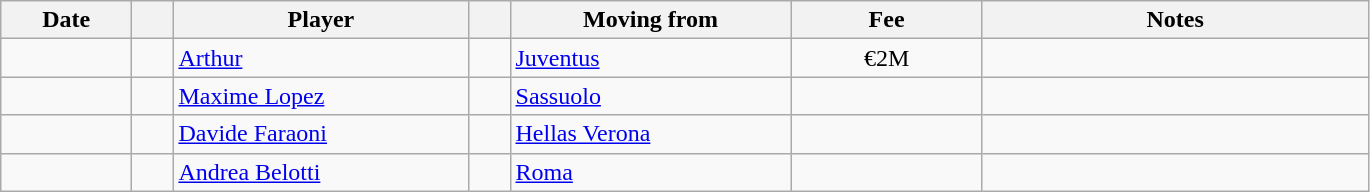<table class="wikitable sortable">
<tr>
<th style="width:80px;">Date</th>
<th style="width:20px;"></th>
<th style="width:190px;">Player</th>
<th style="width:20px;"></th>
<th style="width:180px;">Moving from</th>
<th style="width:120px;" class="unsortable">Fee</th>
<th style="width:250px;" class="unsortable">Notes</th>
</tr>
<tr>
<td></td>
<td align="center"></td>
<td> <a href='#'>Arthur</a></td>
<td align="center"></td>
<td> <a href='#'>Juventus</a></td>
<td align="center">€2M</td>
<td align="center"></td>
</tr>
<tr>
<td></td>
<td align="center"></td>
<td> <a href='#'>Maxime Lopez</a></td>
<td align="center"></td>
<td> <a href='#'>Sassuolo</a></td>
<td align="center"></td>
<td align="center"></td>
</tr>
<tr>
<td></td>
<td align="center"></td>
<td> <a href='#'>Davide Faraoni</a></td>
<td align="center"></td>
<td> <a href='#'>Hellas Verona</a></td>
<td align="center"></td>
<td align="center"></td>
</tr>
<tr>
<td></td>
<td align="center"></td>
<td> <a href='#'>Andrea Belotti</a></td>
<td align="center"></td>
<td> <a href='#'>Roma</a></td>
<td align="center"></td>
<td align="center"></td>
</tr>
</table>
